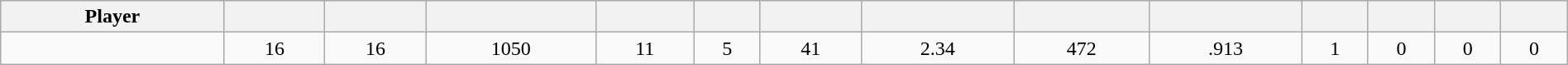<table class="wikitable sortable" style="width:100%; text-align:center;">
<tr style="background:#ddd;">
<th>Player</th>
<th></th>
<th></th>
<th></th>
<th></th>
<th></th>
<th></th>
<th></th>
<th></th>
<th></th>
<th></th>
<th></th>
<th></th>
<th></th>
</tr>
<tr>
<td style=white-space:nowrap></td>
<td>16</td>
<td>16</td>
<td>1050</td>
<td>11</td>
<td>5</td>
<td>41</td>
<td>2.34</td>
<td>472</td>
<td>.913</td>
<td>1</td>
<td>0</td>
<td>0</td>
<td>0</td>
</tr>
</table>
